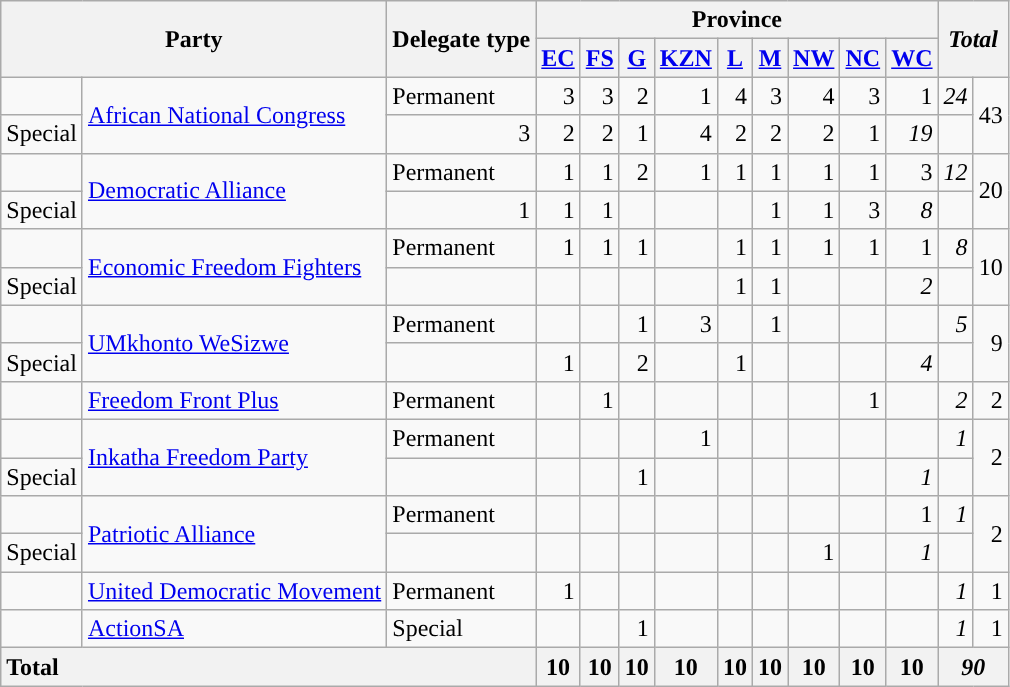<table class=wikitable  style=text-align:right>
<tr>
<th colspan=2 rowspan=2>Party</th>
<th rowspan=2>Delegate type</th>
<th colspan="9" style="text-align:center">Province</th>
<th colspan=2 rowspan=2><em>Total</em></th>
</tr>
<tr>
<th><a href='#'>EC</a></th>
<th><a href='#'>FS</a></th>
<th><a href='#'>G</a></th>
<th><a href='#'>KZN</a></th>
<th><a href='#'>L</a></th>
<th><a href='#'>M</a></th>
<th><a href='#'>NW</a></th>
<th><a href='#'>NC</a></th>
<th><a href='#'>WC</a></th>
</tr>
<tr>
<td bgcolor=></td>
<td align=left rowspan=2><a href='#'>African National Congress</a></td>
<td align=left>Permanent</td>
<td>3</td>
<td>3</td>
<td>2</td>
<td>1</td>
<td>4</td>
<td>3</td>
<td>4</td>
<td>3</td>
<td>1</td>
<td><em>24</em></td>
<td rowspan=2>43</td>
</tr>
<tr>
<td align=left>Special</td>
<td>3</td>
<td>2</td>
<td>2</td>
<td>1</td>
<td>4</td>
<td>2</td>
<td>2</td>
<td>2</td>
<td>1</td>
<td><em>19</em></td>
</tr>
<tr>
<td bgcolor=></td>
<td align=left rowspan=2><a href='#'>Democratic Alliance</a></td>
<td align=left>Permanent</td>
<td>1</td>
<td>1</td>
<td>2</td>
<td>1</td>
<td>1</td>
<td>1</td>
<td>1</td>
<td>1</td>
<td>3</td>
<td><em>12</em></td>
<td rowspan=2>20</td>
</tr>
<tr>
<td align=left>Special</td>
<td>1</td>
<td>1</td>
<td>1</td>
<td></td>
<td></td>
<td></td>
<td>1</td>
<td>1</td>
<td>3</td>
<td><em>8</em></td>
</tr>
<tr>
<td></td>
<td rowspan="2" align="left"><a href='#'>Economic Freedom Fighters</a></td>
<td align="left">Permanent</td>
<td>1</td>
<td>1</td>
<td>1</td>
<td></td>
<td>1</td>
<td>1</td>
<td>1</td>
<td>1</td>
<td>1</td>
<td><em>8</em></td>
<td rowspan="2">10</td>
</tr>
<tr>
<td align="left">Special</td>
<td></td>
<td></td>
<td></td>
<td></td>
<td></td>
<td>1</td>
<td>1</td>
<td></td>
<td></td>
<td><em>2</em></td>
</tr>
<tr>
<td bgcolor=></td>
<td align=left rowspan=2><a href='#'>UMkhonto WeSizwe</a></td>
<td align=left>Permanent</td>
<td></td>
<td></td>
<td>1</td>
<td>3</td>
<td></td>
<td>1</td>
<td></td>
<td></td>
<td></td>
<td><em>5</em></td>
<td rowspan="2">9</td>
</tr>
<tr>
<td align=left>Special</td>
<td></td>
<td>1</td>
<td></td>
<td>2</td>
<td></td>
<td>1</td>
<td></td>
<td></td>
<td></td>
<td><em>4</em></td>
</tr>
<tr>
<td></td>
<td align="left"><a href='#'>Freedom Front Plus</a></td>
<td align="left">Permanent</td>
<td></td>
<td>1</td>
<td></td>
<td></td>
<td></td>
<td></td>
<td></td>
<td>1</td>
<td></td>
<td><em>2</em></td>
<td>2</td>
</tr>
<tr>
<td></td>
<td rowspan="2" align="left"><a href='#'>Inkatha Freedom Party</a></td>
<td align="left">Permanent</td>
<td></td>
<td></td>
<td></td>
<td>1</td>
<td></td>
<td></td>
<td></td>
<td></td>
<td></td>
<td><em>1</em></td>
<td rowspan="2">2</td>
</tr>
<tr>
<td align="left">Special</td>
<td></td>
<td></td>
<td></td>
<td>1</td>
<td></td>
<td></td>
<td></td>
<td></td>
<td></td>
<td><em>1</em></td>
</tr>
<tr>
<td></td>
<td rowspan="2" align="left"><a href='#'>Patriotic Alliance</a></td>
<td align="left">Permanent</td>
<td></td>
<td></td>
<td></td>
<td></td>
<td></td>
<td></td>
<td></td>
<td></td>
<td>1</td>
<td><em>1</em></td>
<td rowspan="2">2</td>
</tr>
<tr>
<td align="left">Special</td>
<td></td>
<td></td>
<td></td>
<td></td>
<td></td>
<td></td>
<td></td>
<td>1</td>
<td></td>
<td><em>1</em></td>
</tr>
<tr>
<td></td>
<td align="left"><a href='#'>United Democratic Movement</a></td>
<td align="left">Permanent</td>
<td>1</td>
<td></td>
<td></td>
<td></td>
<td></td>
<td></td>
<td></td>
<td></td>
<td></td>
<td><em>1</em></td>
<td>1</td>
</tr>
<tr>
<td></td>
<td align="left"><a href='#'>ActionSA</a></td>
<td align="left">Special</td>
<td></td>
<td></td>
<td>1</td>
<td></td>
<td></td>
<td></td>
<td></td>
<td></td>
<td></td>
<td><em>1</em></td>
<td>1</td>
</tr>
<tr>
<th colspan="3" style="text-align:left">Total</th>
<th>10</th>
<th>10</th>
<th>10</th>
<th>10</th>
<th>10</th>
<th>10</th>
<th>10</th>
<th>10</th>
<th>10</th>
<th colspan=2><em>90</em></th>
</tr>
</table>
